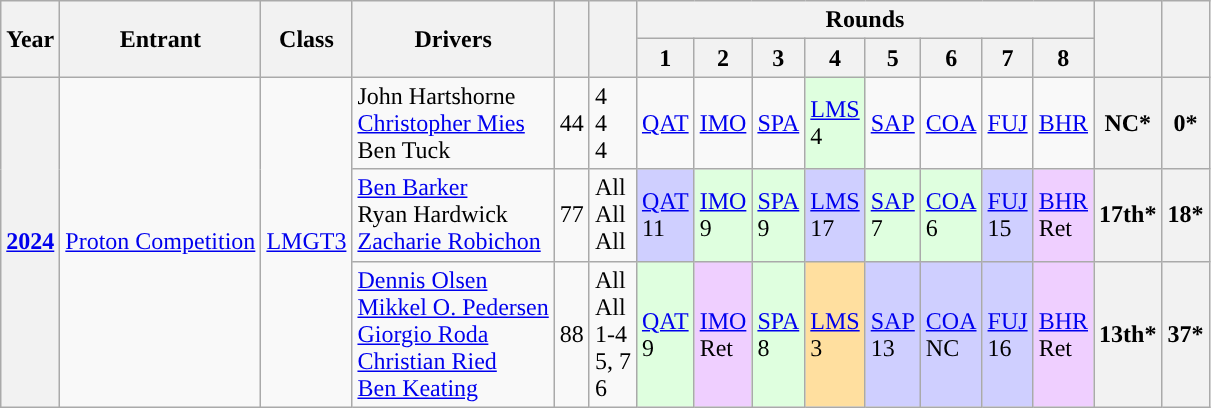<table class="wikitable">
<tr>
<th rowspan="2">Year</th>
<th rowspan="2">Entrant</th>
<th rowspan="2">Class</th>
<th rowspan="2">Drivers</th>
<th rowspan="2"></th>
<th rowspan="2"></th>
<th colspan="8">Rounds</th>
<th rowspan="2"></th>
<th rowspan="2"></th>
</tr>
<tr>
<th>1</th>
<th>2</th>
<th>3</th>
<th>4</th>
<th>5</th>
<th>6</th>
<th>7</th>
<th>8</th>
</tr>
<tr>
<th rowspan="3"><a href='#'>2024</a></th>
<td rowspan="3"> <a href='#'>Proton Competition</a></td>
<td rowspan="3"><a href='#'>LMGT3</a></td>
<td> John Hartshorne<br> <a href='#'>Christopher Mies</a><br> Ben Tuck</td>
<td>44</td>
<td>4<br>4<br>4</td>
<td><a href='#'>QAT</a><br></td>
<td><a href='#'>IMO</a><br></td>
<td><a href='#'>SPA</a><br></td>
<td style="background:#DFFFDF;"><a href='#'>LMS</a><br>4</td>
<td><a href='#'>SAP</a><br></td>
<td><a href='#'>COA</a><br></td>
<td><a href='#'>FUJ</a><br></td>
<td><a href='#'>BHR</a><br></td>
<th>NC*</th>
<th>0*</th>
</tr>
<tr>
<td> <a href='#'>Ben Barker</a><br> Ryan Hardwick<br> <a href='#'>Zacharie Robichon</a></td>
<td>77</td>
<td>All<br>All<br>All</td>
<td style="background:#CFCFFF;”"><a href='#'>QAT</a><br>11</td>
<td style="background:#DFFFDF;"><a href='#'>IMO</a><br>9</td>
<td style="background:#DFFFDF;"><a href='#'>SPA</a><br>9</td>
<td style="background:#CFCFFF;”"><a href='#'>LMS</a><br>17</td>
<td style="background:#DFFFDF;"><a href='#'>SAP</a><br>7</td>
<td style="background:#DFFFDF;"><a href='#'>COA</a><br>6</td>
<td style="background:#CFCFFF;”"><a href='#'>FUJ</a><br>15</td>
<td style="background:#EFCFFF;"><a href='#'>BHR</a><br>Ret</td>
<th>17th*</th>
<th>18*</th>
</tr>
<tr>
<td> <a href='#'>Dennis Olsen</a><br> <a href='#'>Mikkel O. Pedersen</a><br> <a href='#'>Giorgio Roda</a><br> <a href='#'>Christian Ried</a><br> <a href='#'>Ben Keating</a></td>
<td>88</td>
<td>All<br>All<br>1-4<br>5, 7<br>6</td>
<td style="background:#DFFFDF;"><a href='#'>QAT</a><br>9</td>
<td style="background:#EFCFFF;"><a href='#'>IMO</a><br>Ret</td>
<td style="background:#DFFFDF;"><a href='#'>SPA</a><br>8</td>
<td style="background:#FFDF9F;”"><a href='#'>LMS</a><br>3</td>
<td style="background:#CFCFFF;”"><a href='#'>SAP</a><br>13</td>
<td style="background:#CFCFFF;”"><a href='#'>COA</a><br>NC</td>
<td style="background:#CFCFFF;”"><a href='#'>FUJ</a><br>16</td>
<td style="background:#EFCFFF;"><a href='#'>BHR</a><br>Ret</td>
<th>13th*</th>
<th>37*</th>
</tr>
</table>
